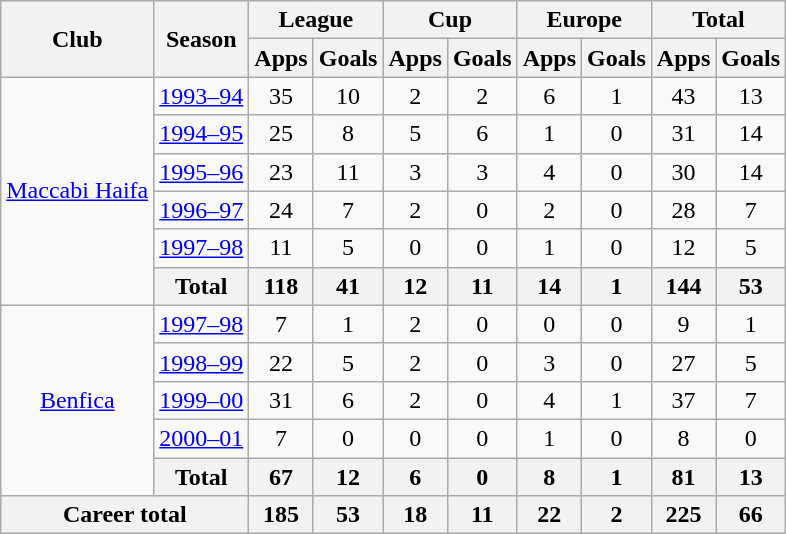<table class="wikitable" style="text-align: center;">
<tr>
<th rowspan="2">Club</th>
<th rowspan="2">Season</th>
<th colspan="2">League</th>
<th colspan="2">Cup</th>
<th colspan="2">Europe</th>
<th colspan="2">Total</th>
</tr>
<tr>
<th>Apps</th>
<th>Goals</th>
<th>Apps</th>
<th>Goals</th>
<th>Apps</th>
<th>Goals</th>
<th>Apps</th>
<th>Goals</th>
</tr>
<tr>
<td rowspan="6"><a href='#'>Maccabi Haifa</a></td>
<td><a href='#'>1993–94</a></td>
<td>35</td>
<td>10</td>
<td>2</td>
<td>2</td>
<td>6</td>
<td>1</td>
<td>43</td>
<td>13</td>
</tr>
<tr>
<td><a href='#'>1994–95</a></td>
<td>25</td>
<td>8</td>
<td>5</td>
<td>6</td>
<td>1</td>
<td>0</td>
<td>31</td>
<td>14</td>
</tr>
<tr>
<td><a href='#'>1995–96</a></td>
<td>23</td>
<td>11</td>
<td>3</td>
<td>3</td>
<td>4</td>
<td>0</td>
<td>30</td>
<td>14</td>
</tr>
<tr>
<td><a href='#'>1996–97</a></td>
<td>24</td>
<td>7</td>
<td>2</td>
<td>0</td>
<td>2</td>
<td>0</td>
<td>28</td>
<td>7</td>
</tr>
<tr>
<td><a href='#'>1997–98</a></td>
<td>11</td>
<td>5</td>
<td>0</td>
<td>0</td>
<td>1</td>
<td>0</td>
<td>12</td>
<td>5</td>
</tr>
<tr>
<th>Total</th>
<th>118</th>
<th>41</th>
<th>12</th>
<th>11</th>
<th>14</th>
<th>1</th>
<th>144</th>
<th>53</th>
</tr>
<tr>
<td rowspan="5"><a href='#'>Benfica</a></td>
<td><a href='#'>1997–98</a></td>
<td>7</td>
<td>1</td>
<td>2</td>
<td>0</td>
<td>0</td>
<td>0</td>
<td>9</td>
<td>1</td>
</tr>
<tr>
<td><a href='#'>1998–99</a></td>
<td>22</td>
<td>5</td>
<td>2</td>
<td>0</td>
<td>3</td>
<td>0</td>
<td>27</td>
<td>5</td>
</tr>
<tr>
<td><a href='#'>1999–00</a></td>
<td>31</td>
<td>6</td>
<td>2</td>
<td>0</td>
<td>4</td>
<td>1</td>
<td>37</td>
<td>7</td>
</tr>
<tr>
<td><a href='#'>2000–01</a></td>
<td>7</td>
<td>0</td>
<td>0</td>
<td>0</td>
<td>1</td>
<td>0</td>
<td>8</td>
<td>0</td>
</tr>
<tr>
<th>Total</th>
<th>67</th>
<th>12</th>
<th>6</th>
<th>0</th>
<th>8</th>
<th>1</th>
<th>81</th>
<th>13</th>
</tr>
<tr>
<th colspan="2">Career total</th>
<th>185</th>
<th>53</th>
<th>18</th>
<th>11</th>
<th>22</th>
<th>2</th>
<th>225</th>
<th>66</th>
</tr>
</table>
